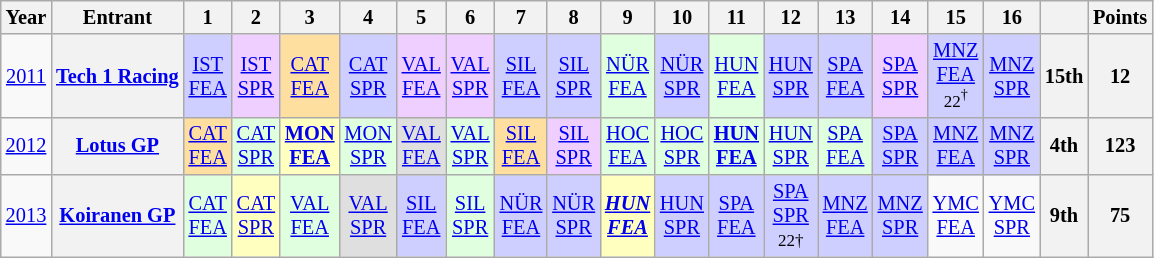<table class="wikitable" style="text-align:center; font-size:85%">
<tr>
<th>Year</th>
<th>Entrant</th>
<th>1</th>
<th>2</th>
<th>3</th>
<th>4</th>
<th>5</th>
<th>6</th>
<th>7</th>
<th>8</th>
<th>9</th>
<th>10</th>
<th>11</th>
<th>12</th>
<th>13</th>
<th>14</th>
<th>15</th>
<th>16</th>
<th></th>
<th>Points</th>
</tr>
<tr>
<td><a href='#'>2011</a></td>
<th nowrap><a href='#'>Tech 1 Racing</a></th>
<td style="background:#CFCFFF;"><a href='#'>IST<br>FEA</a><br></td>
<td style="background:#efcfff;"><a href='#'>IST<br>SPR</a><br></td>
<td style="background:#ffdf9f;"><a href='#'>CAT<br>FEA</a><br></td>
<td style="background:#cfcfff;"><a href='#'>CAT<br>SPR</a><br></td>
<td style="background:#efcfff;"><a href='#'>VAL<br>FEA</a><br></td>
<td style="background:#efcfff;"><a href='#'>VAL<br>SPR</a><br></td>
<td style="background:#cfcfff;"><a href='#'>SIL<br>FEA</a><br></td>
<td style="background:#cfcfff;"><a href='#'>SIL<br>SPR</a><br></td>
<td style="background:#dfffdf;"><a href='#'>NÜR<br>FEA</a><br></td>
<td style="background:#cfcfff;"><a href='#'>NÜR<br>SPR</a><br></td>
<td style="background:#dfffdf;"><a href='#'>HUN<br>FEA</a><br></td>
<td style="background:#cfcfff;"><a href='#'>HUN<br>SPR</a><br></td>
<td style="background:#cfcfff;"><a href='#'>SPA<br>FEA</a><br></td>
<td style="background:#efcfff;"><a href='#'>SPA<br>SPR</a><br></td>
<td style="background:#cfcfff;"><a href='#'>MNZ<br>FEA</a><br><small>22<sup>†</sup></small></td>
<td style="background:#cfcfff;"><a href='#'>MNZ<br>SPR</a><br></td>
<th>15th</th>
<th>12</th>
</tr>
<tr>
<td><a href='#'>2012</a></td>
<th nowrap><a href='#'>Lotus GP</a></th>
<td style="background:#ffdf9f;"><a href='#'>CAT<br>FEA</a><br></td>
<td style="background:#dfffdf;"><a href='#'>CAT<br>SPR</a><br></td>
<td style="background:#ffffbf;"><strong><a href='#'>MON<br>FEA</a></strong><br></td>
<td style="background:#dfffdf;"><a href='#'>MON<br>SPR</a><br></td>
<td style="background:#dfdfdf;"><a href='#'>VAL<br>FEA</a><br></td>
<td style="background:#dfffdf;"><a href='#'>VAL<br>SPR</a><br></td>
<td style="background:#ffdf9f;"><a href='#'>SIL<br>FEA</a><br></td>
<td style="background:#efcfff;"><a href='#'>SIL<br>SPR</a><br></td>
<td style="background:#dfffdf;"><a href='#'>HOC<br>FEA</a><br></td>
<td style="background:#dfffdf;"><a href='#'>HOC<br>SPR</a><br></td>
<td style="background:#dfffdf;"><strong><a href='#'>HUN<br>FEA</a></strong><br></td>
<td style="background:#dfffdf;"><a href='#'>HUN<br>SPR</a><br></td>
<td style="background:#dfffdf;"><a href='#'>SPA<br>FEA</a><br></td>
<td style="background:#cfcfff;"><a href='#'>SPA<br>SPR</a><br></td>
<td style="background:#cfcfff;"><a href='#'>MNZ<br>FEA</a><br></td>
<td style="background:#cfcfff;"><a href='#'>MNZ<br>SPR</a><br></td>
<th>4th</th>
<th>123</th>
</tr>
<tr>
<td><a href='#'>2013</a></td>
<th nowrap><a href='#'>Koiranen GP</a></th>
<td style="background:#DFFFDF;"><a href='#'>CAT<br>FEA</a><br></td>
<td style="background:#FFFFBF;"><a href='#'>CAT<br>SPR</a><br></td>
<td style="background:#DFFFDF;"><a href='#'>VAL<br>FEA</a><br></td>
<td style="background:#DFDFDF;"><a href='#'>VAL<br>SPR</a><br></td>
<td style="background:#CFCFFF;"><a href='#'>SIL<br>FEA</a><br></td>
<td style="background:#DFFFDF;"><a href='#'>SIL<br>SPR</a><br></td>
<td style="background:#CFCFFF;"><a href='#'>NÜR<br>FEA</a><br></td>
<td style="background:#CFCFFF;"><a href='#'>NÜR<br>SPR</a><br></td>
<td style="background:#FFFFBF;"><strong><em><a href='#'>HUN<br>FEA</a></em></strong><br></td>
<td style="background:#CFCFFF;"><a href='#'>HUN<br>SPR</a><br></td>
<td style="background:#CFCFFF;"><a href='#'>SPA<br>FEA</a><br></td>
<td style="background:#CFCFFF;"><a href='#'>SPA<br>SPR</a><br><small>22†</small></td>
<td style="background:#CFCFFF;"><a href='#'>MNZ<br>FEA</a><br></td>
<td style="background:#CFCFFF;"><a href='#'>MNZ<br>SPR</a><br></td>
<td><a href='#'>YMC<br>FEA</a></td>
<td><a href='#'>YMC<br>SPR</a></td>
<th>9th</th>
<th>75</th>
</tr>
</table>
